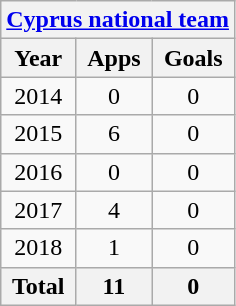<table class=wikitable style="text-align:center">
<tr>
<th colspan=3><a href='#'>Cyprus national team</a></th>
</tr>
<tr>
<th>Year</th>
<th>Apps</th>
<th>Goals</th>
</tr>
<tr>
<td>2014</td>
<td>0</td>
<td>0</td>
</tr>
<tr>
<td>2015</td>
<td>6</td>
<td>0</td>
</tr>
<tr>
<td>2016</td>
<td>0</td>
<td>0</td>
</tr>
<tr>
<td>2017</td>
<td>4</td>
<td>0</td>
</tr>
<tr>
<td>2018</td>
<td>1</td>
<td>0</td>
</tr>
<tr>
<th>Total</th>
<th>11</th>
<th>0</th>
</tr>
</table>
